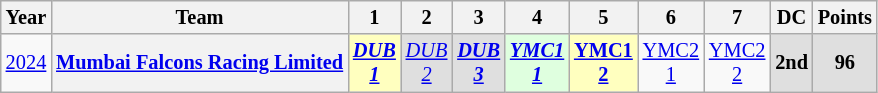<table class="wikitable" style="text-align:center; font-size:85%">
<tr>
<th>Year</th>
<th>Team</th>
<th>1</th>
<th>2</th>
<th>3</th>
<th>4</th>
<th>5</th>
<th>6</th>
<th>7</th>
<th>DC</th>
<th>Points</th>
</tr>
<tr>
<td><a href='#'>2024</a></td>
<th nowrap><a href='#'>Mumbai Falcons Racing Limited</a></th>
<td style="background:#ffffbf;"><strong><em><a href='#'>DUB<br>1</a></em></strong><br></td>
<td style="background:#dfdfdf;"><em><a href='#'>DUB<br>2</a></em><br></td>
<td style="background:#dfdfdf;"><strong><em><a href='#'>DUB<br>3</a></em></strong><br></td>
<td style="background:#dfffdf;"><strong><em><a href='#'>YMC1<br>1</a></em></strong><br></td>
<td style="background:#ffffbf;"><strong><a href='#'>YMC1<br>2</a></strong><br></td>
<td><a href='#'>YMC2<br>1</a></td>
<td><a href='#'>YMC2<br>2</a></td>
<th style="background:#DFDFDF">2nd</th>
<th style="background:#DFDFDF">96</th>
</tr>
</table>
